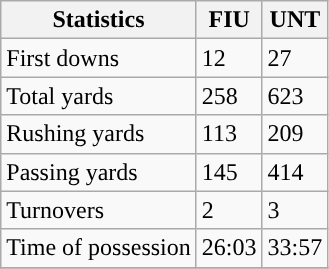<table class="wikitable">
<tr>
<th>Statistics</th>
<th>FIU</th>
<th>UNT</th>
</tr>
<tr>
<td>First downs</td>
<td>12</td>
<td>27</td>
</tr>
<tr>
<td>Total yards</td>
<td>258</td>
<td>623</td>
</tr>
<tr>
<td>Rushing yards</td>
<td>113</td>
<td>209</td>
</tr>
<tr>
<td>Passing yards</td>
<td>145</td>
<td>414</td>
</tr>
<tr>
<td>Turnovers</td>
<td>2</td>
<td>3</td>
</tr>
<tr>
<td>Time of possession</td>
<td>26:03</td>
<td>33:57</td>
</tr>
<tr>
</tr>
</table>
